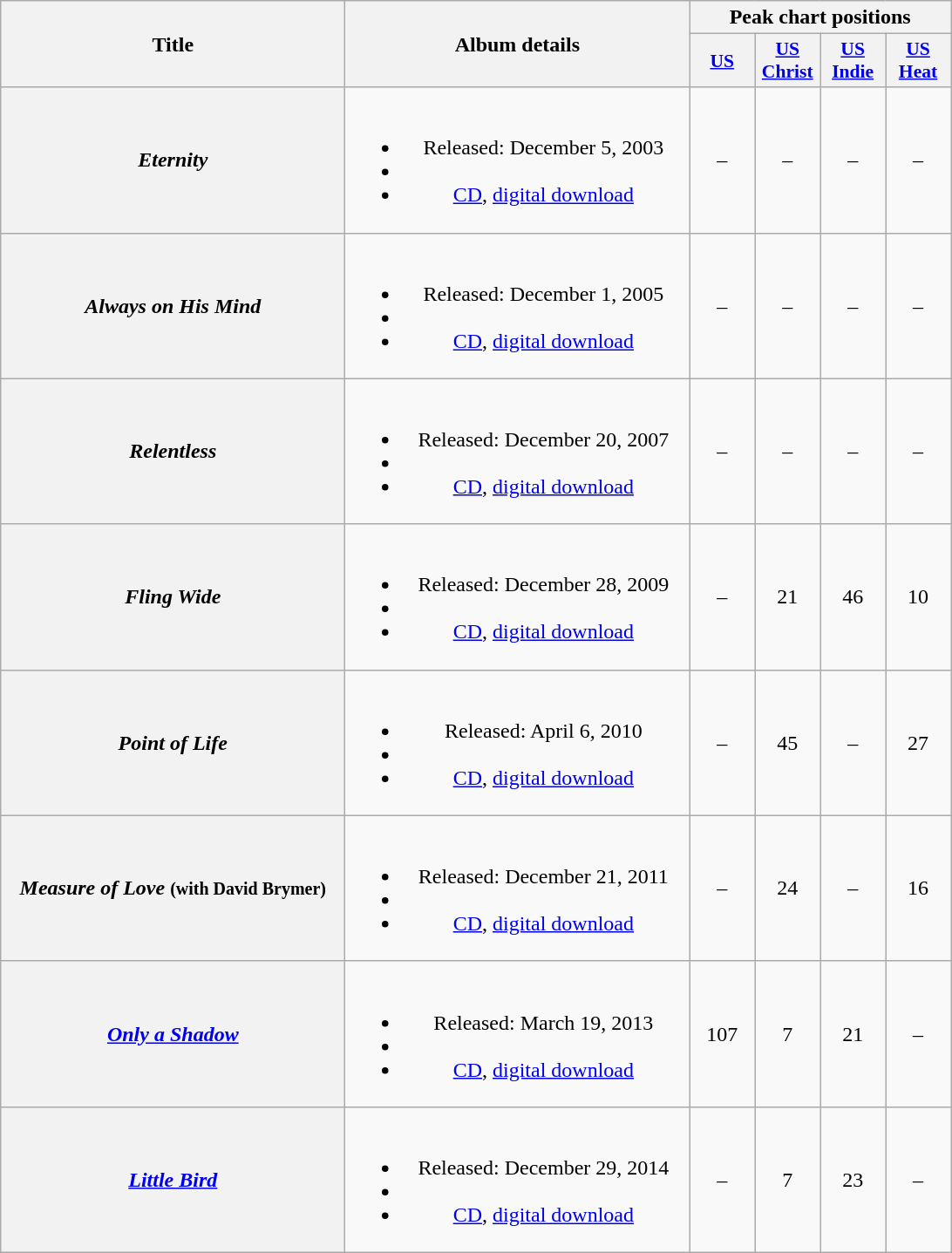<table class="wikitable plainrowheaders" style="text-align:center;">
<tr>
<th scope="col" rowspan="2" style="width:16em;">Title</th>
<th scope="col" rowspan="2" style="width:16em;">Album details</th>
<th scope="col" colspan="4">Peak chart positions</th>
</tr>
<tr>
<th style="width:3em; font-size:90%"><a href='#'>US</a></th>
<th style="width:3em; font-size:90%"><a href='#'>US<br>Christ</a></th>
<th style="width:3em; font-size:90%"><a href='#'>US<br>Indie</a></th>
<th style="width:3em; font-size:90%"><a href='#'>US<br>Heat</a></th>
</tr>
<tr>
<th scope="row"><em>Eternity</em></th>
<td><br><ul><li>Released: December 5, 2003</li><li></li><li><a href='#'>CD</a>, <a href='#'>digital download</a></li></ul></td>
<td>–</td>
<td>–</td>
<td>–</td>
<td>–</td>
</tr>
<tr>
<th scope="row"><em>Always on His Mind</em></th>
<td><br><ul><li>Released: December 1, 2005</li><li></li><li><a href='#'>CD</a>, <a href='#'>digital download</a></li></ul></td>
<td>–</td>
<td>–</td>
<td>–</td>
<td>–</td>
</tr>
<tr>
<th scope="row"><em>Relentless</em></th>
<td><br><ul><li>Released: December 20, 2007</li><li></li><li><a href='#'>CD</a>, <a href='#'>digital download</a></li></ul></td>
<td>–</td>
<td>–</td>
<td>–</td>
<td>–</td>
</tr>
<tr>
<th scope="row"><em>Fling Wide</em></th>
<td><br><ul><li>Released: December 28, 2009</li><li></li><li><a href='#'>CD</a>, <a href='#'>digital download</a></li></ul></td>
<td>–</td>
<td>21</td>
<td>46</td>
<td>10</td>
</tr>
<tr>
<th scope="row"><em>Point of Life</em></th>
<td><br><ul><li>Released: April 6, 2010</li><li></li><li><a href='#'>CD</a>, <a href='#'>digital download</a></li></ul></td>
<td>–</td>
<td>45</td>
<td>–</td>
<td>27</td>
</tr>
<tr>
<th scope="row"><em>Measure of Love</em>  <small>(with David Brymer)</small></th>
<td><br><ul><li>Released: December 21, 2011</li><li></li><li><a href='#'>CD</a>, <a href='#'>digital download</a></li></ul></td>
<td>–</td>
<td>24</td>
<td>–</td>
<td>16</td>
</tr>
<tr>
<th scope="row"><em><a href='#'>Only a Shadow</a></em></th>
<td><br><ul><li>Released: March 19, 2013</li><li></li><li><a href='#'>CD</a>, <a href='#'>digital download</a></li></ul></td>
<td>107</td>
<td>7</td>
<td>21</td>
<td>–</td>
</tr>
<tr>
<th scope="row"><em><a href='#'>Little Bird</a></em></th>
<td><br><ul><li>Released: December 29, 2014</li><li></li><li><a href='#'>CD</a>, <a href='#'>digital download</a></li></ul></td>
<td>–</td>
<td>7</td>
<td>23</td>
<td>–</td>
</tr>
</table>
